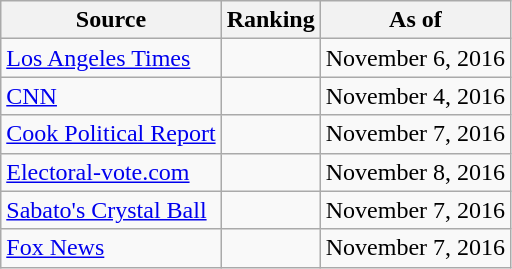<table class="wikitable" style="text-align:center">
<tr>
<th>Source</th>
<th>Ranking</th>
<th>As of</th>
</tr>
<tr>
<td align="left"><a href='#'>Los Angeles Times</a></td>
<td></td>
<td>November 6, 2016</td>
</tr>
<tr>
<td style="text-align:left;"><a href='#'>CNN</a></td>
<td></td>
<td>November 4, 2016</td>
</tr>
<tr>
<td style="text-align:left;"><a href='#'>Cook Political Report</a></td>
<td></td>
<td>November 7, 2016</td>
</tr>
<tr>
<td style="text-align:left;"><a href='#'>Electoral-vote.com</a></td>
<td></td>
<td>November 8, 2016</td>
</tr>
<tr>
<td style="text-align:left;"><a href='#'>Sabato's Crystal Ball</a></td>
<td></td>
<td>November 7, 2016</td>
</tr>
<tr>
<td align="left"><a href='#'>Fox News</a></td>
<td></td>
<td>November 7, 2016</td>
</tr>
</table>
